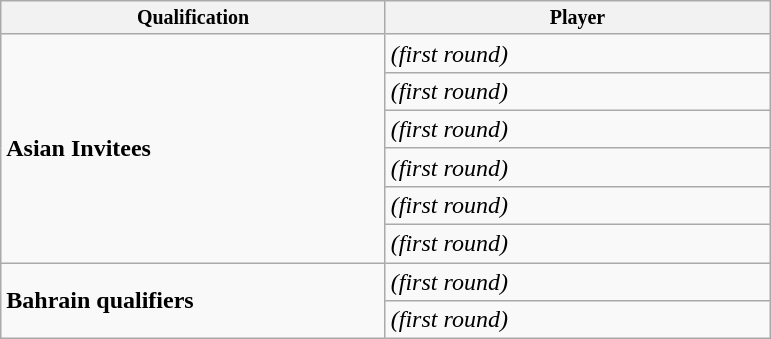<table class="wikitable">
<tr style="font-size:10pt;font-weight:bold">
<th width="250">Qualification</th>
<th width="250">Player</th>
</tr>
<tr>
<td rowspan="6"><strong>Asian Invitees</strong></td>
<td> <em>(first round)</em></td>
</tr>
<tr>
<td> <em>(first round)</em></td>
</tr>
<tr>
<td> <em>(first round)</em></td>
</tr>
<tr>
<td> <em>(first round)</em></td>
</tr>
<tr>
<td> <em>(first round)</em></td>
</tr>
<tr>
<td> <em>(first round)</em></td>
</tr>
<tr>
<td rowspan="2"><strong>Bahrain qualifiers</strong></td>
<td> <em>(first round)</em></td>
</tr>
<tr>
<td> <em>(first round)</em></td>
</tr>
</table>
